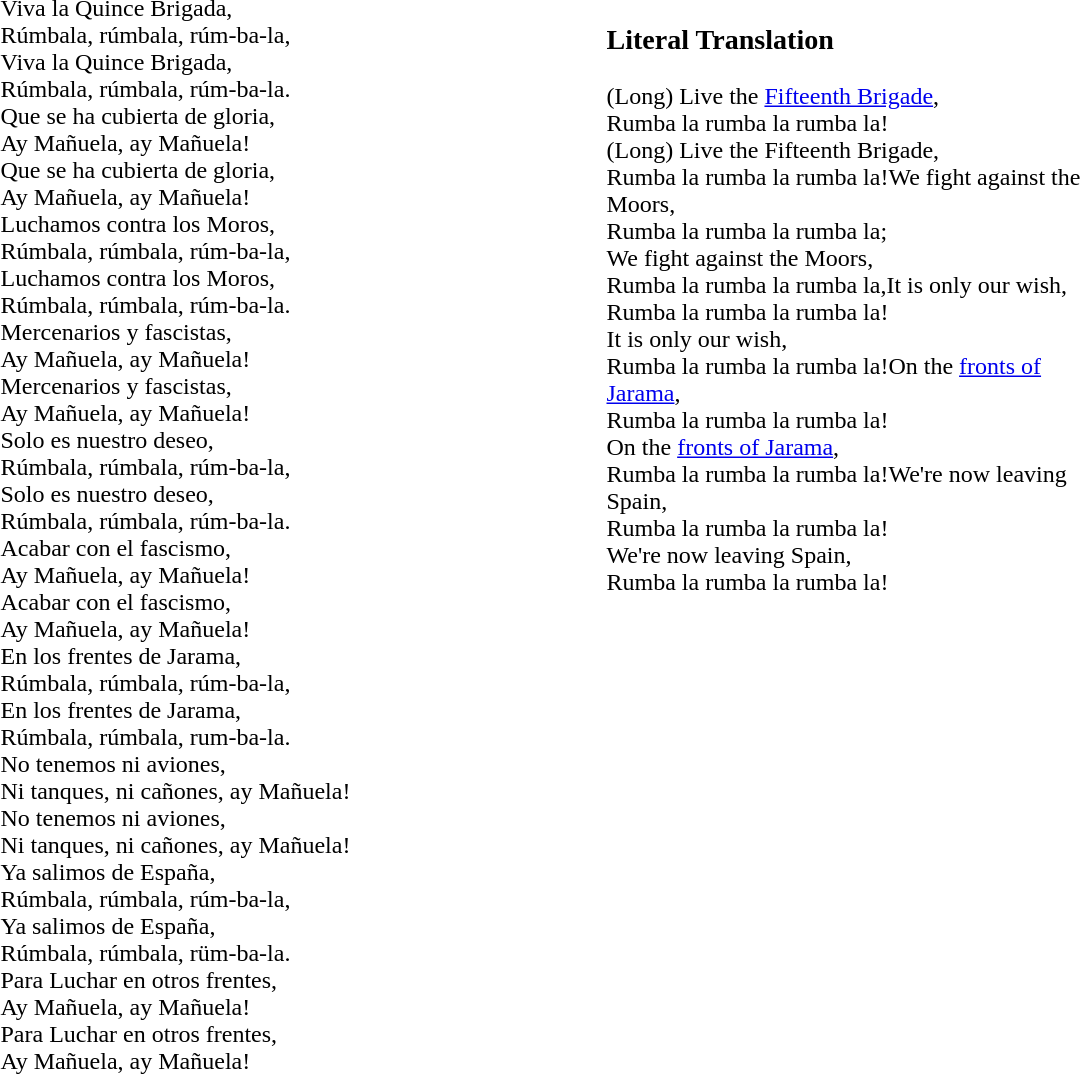<table>
<tr>
<td width=400 valign="top"><br>Viva la Quince Brigada,<br>
Rúmbala, rúmbala, rúm-ba-la,<br>
Viva la Quince Brigada,<br>
Rúmbala, rúmbala, rúm-ba-la.<br>Que se ha cubierta de gloria,<br>
Ay Mañuela, ay Mañuela!<br>
Que se ha cubierta de gloria,<br>
Ay Mañuela, ay Mañuela!<br>Luchamos contra los Moros,<br>
Rúmbala, rúmbala, rúm-ba-la,<br>
Luchamos contra los Moros,<br>
Rúmbala, rúmbala, rúm-ba-la.<br>Mercenarios y fascistas,<br>
Ay Mañuela, ay Mañuela!<br>
Mercenarios y fascistas,<br>
Ay Mañuela, ay Mañuela!<br>Solo es nuestro deseo,<br>
Rúmbala, rúmbala, rúm-ba-la,<br>
Solo es nuestro deseo,<br>
Rúmbala, rúmbala, rúm-ba-la.<br>Acabar con el fascismo,<br>
Ay Mañuela, ay Mañuela!<br>
Acabar con el fascismo,<br>
Ay Mañuela, ay Mañuela!<br>En los frentes de Jarama,<br>
Rúmbala, rúmbala, rúm-ba-la,<br>
En los frentes de Jarama,<br>
Rúmbala, rúmbala, rum-ba-la.<br>No tenemos ni aviones, <br>
Ni tanques, ni cañones, ay Mañuela!<br>
No tenemos ni aviones, <br>
Ni tanques, ni cañones, ay Mañuela!<br>Ya salimos de España,<br>
Rúmbala, rúmbala, rúm-ba-la,<br>
Ya salimos de España,<br>
Rúmbala, rúmbala, rüm-ba-la.<br>Para Luchar en otros frentes,<br>
Ay Mañuela, ay Mañuela!<br>
Para Luchar en otros frentes,<br>
Ay Mañuela, ay Mañuela!</td>
<td width=333 valign="top"><br><h3>Literal Translation</h3>(Long) Live the <a href='#'>Fifteenth Brigade</a>,<br>
Rumba la rumba la rumba la!<br>
(Long) Live the Fifteenth Brigade,<br>
Rumba la rumba la rumba la!We fight against the Moors,<br>
Rumba la rumba la rumba la;<br>
We fight against the Moors,<br>
Rumba la rumba la rumba la,It is only our wish,<br>
Rumba la rumba la rumba la!<br>
It is only our wish,<br>
Rumba la rumba la rumba la!On the <a href='#'>fronts of Jarama</a>,<br>
Rumba la rumba la rumba la!<br>
On the <a href='#'>fronts of Jarama</a>,<br>
Rumba la rumba la rumba la!We're now leaving Spain,<br>
Rumba la rumba la rumba la!<br>
We're now leaving Spain,<br>
Rumba la rumba la rumba la!</td>
<td></td>
</tr>
</table>
